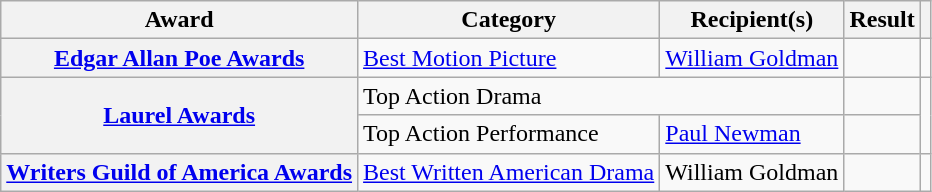<table class="wikitable plainrowheaders">
<tr>
<th scope="col">Award</th>
<th scope="col">Category</th>
<th scope="col">Recipient(s)</th>
<th scope="col">Result</th>
<th scope="col"></th>
</tr>
<tr>
<th scope="row"><a href='#'>Edgar Allan Poe Awards</a></th>
<td><a href='#'>Best Motion Picture</a></td>
<td><a href='#'>William Goldman</a></td>
<td></td>
<td align="center"></td>
</tr>
<tr>
<th scope="row" rowspan="2"><a href='#'>Laurel Awards</a></th>
<td colspan="2">Top Action Drama</td>
<td></td>
<td align="center" rowspan="2"></td>
</tr>
<tr>
<td>Top Action Performance</td>
<td><a href='#'>Paul Newman</a></td>
<td></td>
</tr>
<tr>
<th scope="row"><a href='#'>Writers Guild of America Awards</a></th>
<td><a href='#'>Best Written American Drama</a></td>
<td>William Goldman</td>
<td></td>
<td align="center"></td>
</tr>
</table>
